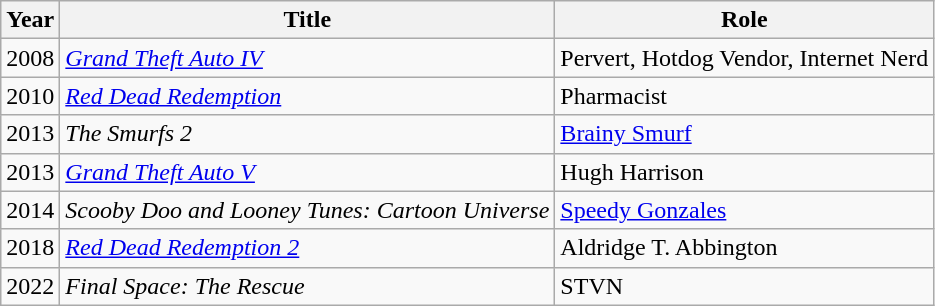<table class="wikitable sortable">
<tr>
<th>Year</th>
<th>Title</th>
<th>Role</th>
</tr>
<tr>
<td>2008</td>
<td><em><a href='#'>Grand Theft Auto IV</a></em></td>
<td>Pervert, Hotdog Vendor, Internet Nerd</td>
</tr>
<tr>
<td>2010</td>
<td><em><a href='#'>Red Dead Redemption</a></em></td>
<td>Pharmacist</td>
</tr>
<tr>
<td>2013</td>
<td><em>The Smurfs 2</em></td>
<td><a href='#'>Brainy Smurf</a></td>
</tr>
<tr>
<td>2013</td>
<td><em><a href='#'>Grand Theft Auto V</a></em></td>
<td>Hugh Harrison</td>
</tr>
<tr>
<td>2014</td>
<td><em>Scooby Doo and Looney Tunes: Cartoon Universe</em></td>
<td><a href='#'>Speedy Gonzales</a></td>
</tr>
<tr>
<td>2018</td>
<td><em><a href='#'>Red Dead Redemption 2</a></em></td>
<td>Aldridge T. Abbington</td>
</tr>
<tr>
<td>2022</td>
<td><em>Final Space: The Rescue</em></td>
<td>STVN</td>
</tr>
</table>
